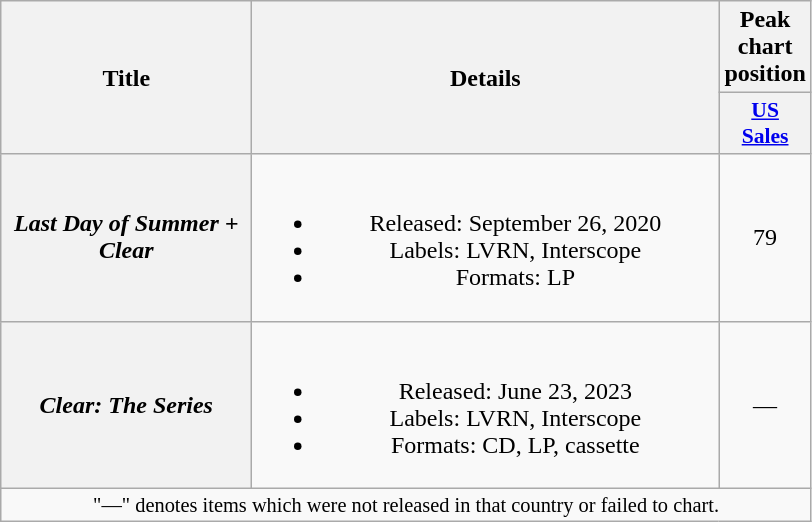<table class="wikitable plainrowheaders" style="text-align:center;">
<tr>
<th scope="col" rowspan="2" style="width:10em;">Title</th>
<th scope="col" rowspan="2" style="width:19em;">Details</th>
<th scope="col" colspan="1">Peak chart position</th>
</tr>
<tr>
<th scope="col" style="width:2.5em;font-size:90%;"><a href='#'>US<br>Sales</a><br></th>
</tr>
<tr>
<th scope="row"><em>Last Day of Summer + Clear</em></th>
<td><br><ul><li>Released: September 26, 2020</li><li>Labels: LVRN, Interscope</li><li>Formats: LP</li></ul></td>
<td>79</td>
</tr>
<tr>
<th scope="row"><em>Clear: The Series</em></th>
<td><br><ul><li>Released: June 23, 2023</li><li>Labels: LVRN, Interscope</li><li>Formats: CD, LP, cassette</li></ul></td>
<td>—</td>
</tr>
<tr>
<td colspan="8" style="font-size:85%;">"—" denotes items which were not released in that country or failed to chart.</td>
</tr>
</table>
